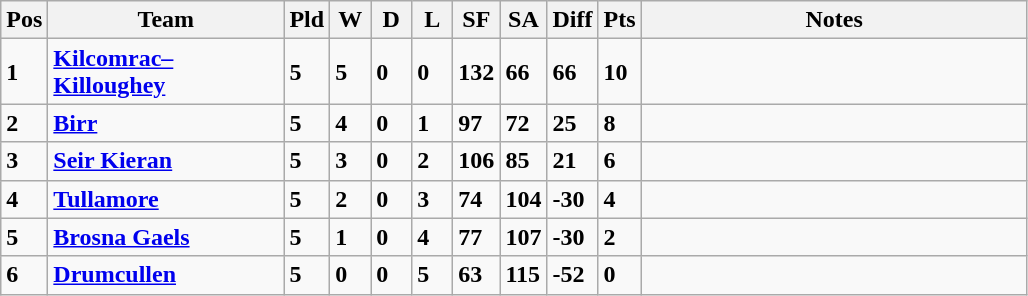<table class="wikitable" style="text-align: centre;">
<tr>
<th width=20>Pos</th>
<th width=150>Team</th>
<th width=20>Pld</th>
<th width=20>W</th>
<th width=20>D</th>
<th width=20>L</th>
<th width=20>SF</th>
<th width=20>SA</th>
<th width=20>Diff</th>
<th width=20>Pts</th>
<th width=250>Notes</th>
</tr>
<tr style>
<td><strong>1</strong></td>
<td align=left><strong> <a href='#'>Kilcomrac–Killoughey</a> </strong></td>
<td><strong>5</strong></td>
<td><strong>5</strong></td>
<td><strong>0</strong></td>
<td><strong>0</strong></td>
<td><strong>132</strong></td>
<td><strong>66</strong></td>
<td><strong>66</strong></td>
<td><strong>10</strong></td>
<td></td>
</tr>
<tr style>
<td><strong>2</strong></td>
<td align=left><strong> <a href='#'>Birr</a> </strong></td>
<td><strong>5</strong></td>
<td><strong>4</strong></td>
<td><strong>0</strong></td>
<td><strong>1</strong></td>
<td><strong>97</strong></td>
<td><strong>72</strong></td>
<td><strong>25</strong></td>
<td><strong>8</strong></td>
<td></td>
</tr>
<tr style>
<td><strong>3</strong></td>
<td align=left><strong> <a href='#'>Seir Kieran</a> </strong></td>
<td><strong>5</strong></td>
<td><strong>3</strong></td>
<td><strong>0</strong></td>
<td><strong>2</strong></td>
<td><strong>106</strong></td>
<td><strong>85</strong></td>
<td><strong>21</strong></td>
<td><strong>6</strong></td>
<td></td>
</tr>
<tr style>
<td><strong>4</strong></td>
<td align=left><strong> <a href='#'>Tullamore</a> </strong></td>
<td><strong>5</strong></td>
<td><strong>2</strong></td>
<td><strong>0</strong></td>
<td><strong>3</strong></td>
<td><strong>74</strong></td>
<td><strong>104</strong></td>
<td><strong>-30</strong></td>
<td><strong>4</strong></td>
<td></td>
</tr>
<tr style>
<td><strong>5</strong></td>
<td align=left><strong> <a href='#'>Brosna Gaels</a> </strong></td>
<td><strong>5</strong></td>
<td><strong>1</strong></td>
<td><strong>0</strong></td>
<td><strong>4</strong></td>
<td><strong>77</strong></td>
<td><strong>107</strong></td>
<td><strong>-30</strong></td>
<td><strong>2</strong></td>
<td></td>
</tr>
<tr style>
<td><strong>6</strong></td>
<td align=left><strong> <a href='#'>Drumcullen</a> </strong></td>
<td><strong>5</strong></td>
<td><strong>0</strong></td>
<td><strong>0</strong></td>
<td><strong>5</strong></td>
<td><strong>63</strong></td>
<td><strong>115</strong></td>
<td><strong>-52</strong></td>
<td><strong>0</strong></td>
<td></td>
</tr>
</table>
